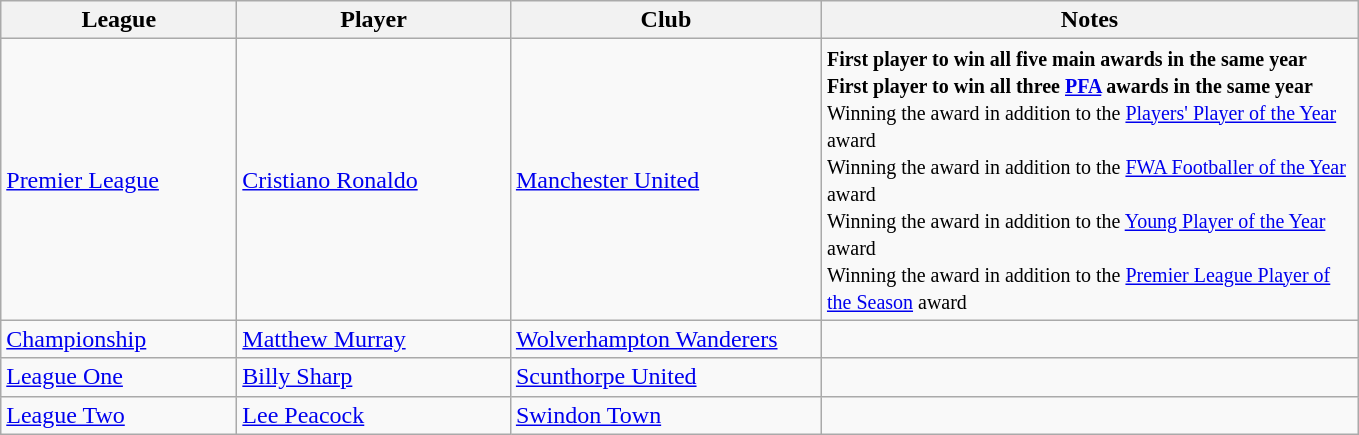<table class="wikitable">
<tr>
<th>League</th>
<th>Player</th>
<th>Club</th>
<th width="350px">Notes</th>
</tr>
<tr>
<td width="150px"><a href='#'>Premier League</a></td>
<td width="175px"> <a href='#'>Cristiano Ronaldo</a></td>
<td width="200px"><a href='#'>Manchester United</a></td>
<td><small><strong>First player to win all five main awards in the same year</strong><br><strong>First player to win all three <a href='#'>PFA</a> awards in the same year</strong><br>Winning the award in addition to the <a href='#'>Players' Player of the Year</a> award<br>Winning the award in addition to the <a href='#'>FWA Footballer of the Year</a> award<br>Winning the award in addition to the <a href='#'>Young Player of the Year</a> award<br>Winning the award in addition to the <a href='#'>Premier League Player of the Season</a> award</small></td>
</tr>
<tr>
<td><a href='#'>Championship</a></td>
<td> <a href='#'>Matthew Murray</a></td>
<td><a href='#'>Wolverhampton Wanderers</a></td>
<td></td>
</tr>
<tr>
<td><a href='#'>League One</a></td>
<td> <a href='#'>Billy Sharp</a></td>
<td><a href='#'>Scunthorpe United</a></td>
<td></td>
</tr>
<tr>
<td><a href='#'>League Two</a></td>
<td> <a href='#'>Lee Peacock</a></td>
<td><a href='#'>Swindon Town</a></td>
<td></td>
</tr>
</table>
